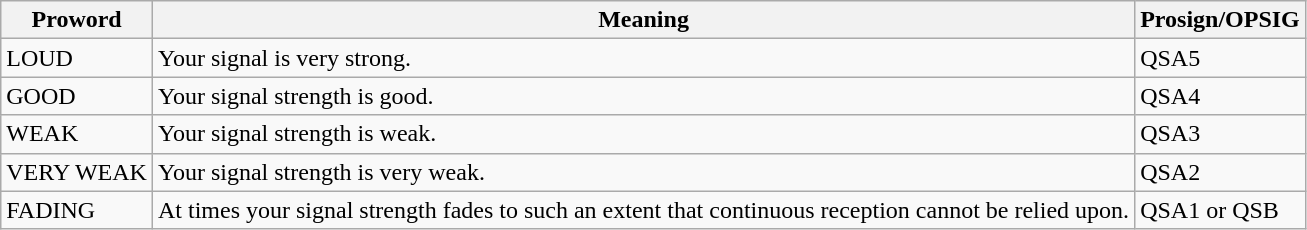<table class="wikitable">
<tr>
<th>Proword</th>
<th>Meaning</th>
<th>Prosign/OPSIG</th>
</tr>
<tr>
<td>LOUD</td>
<td>Your signal is very strong.</td>
<td>QSA5</td>
</tr>
<tr>
<td>GOOD</td>
<td>Your signal strength is good.</td>
<td>QSA4</td>
</tr>
<tr>
<td>WEAK</td>
<td>Your signal strength is weak.</td>
<td>QSA3</td>
</tr>
<tr>
<td>VERY WEAK</td>
<td>Your signal strength is very weak.</td>
<td>QSA2</td>
</tr>
<tr>
<td>FADING</td>
<td>At times your signal strength fades to such an extent that continuous reception cannot be relied upon.</td>
<td>QSA1 or QSB</td>
</tr>
</table>
